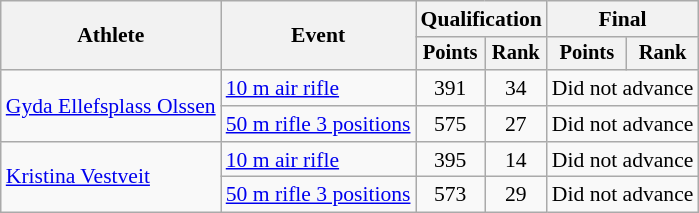<table class="wikitable" style="font-size:90%">
<tr>
<th rowspan="2">Athlete</th>
<th rowspan="2">Event</th>
<th colspan=2>Qualification</th>
<th colspan=2>Final</th>
</tr>
<tr style="font-size:95%">
<th>Points</th>
<th>Rank</th>
<th>Points</th>
<th>Rank</th>
</tr>
<tr align=center>
<td align=left rowspan=2><a href='#'>Gyda Ellefsplass Olssen</a></td>
<td align=left><a href='#'>10 m air rifle</a></td>
<td>391</td>
<td>34</td>
<td colspan=2>Did not advance</td>
</tr>
<tr align=center>
<td align=left><a href='#'>50 m rifle 3 positions</a></td>
<td>575</td>
<td>27</td>
<td colspan=2>Did not advance</td>
</tr>
<tr align=center>
<td align=left rowspan=2><a href='#'>Kristina Vestveit</a></td>
<td align=left><a href='#'>10 m air rifle</a></td>
<td>395</td>
<td>14</td>
<td colspan=2>Did not advance</td>
</tr>
<tr align=center>
<td align=left><a href='#'>50 m rifle 3 positions</a></td>
<td>573</td>
<td>29</td>
<td colspan=2>Did not advance</td>
</tr>
</table>
